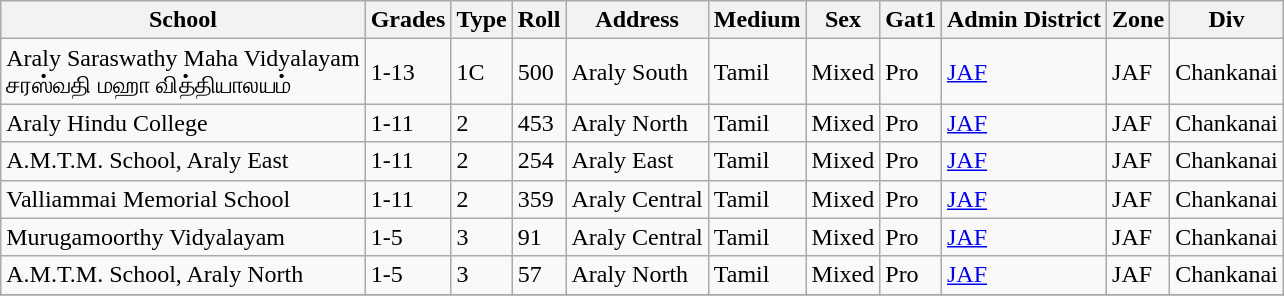<table class="wikitable">
<tr>
<th>School</th>
<th>Grades</th>
<th>Type</th>
<th>Roll</th>
<th>Address</th>
<th>Medium</th>
<th>Sex</th>
<th>Gat1</th>
<th>Admin District</th>
<th>Zone</th>
<th>Div</th>
</tr>
<tr>
<td>Araly Saraswathy Maha Vidyalayam<br>சரஸ்வதி மஹா வித்தியாலயம்</td>
<td>1-13</td>
<td>1C</td>
<td>500</td>
<td>Araly South</td>
<td>Tamil</td>
<td>Mixed</td>
<td>Pro</td>
<td><a href='#'>JAF</a></td>
<td>JAF</td>
<td>Chankanai</td>
</tr>
<tr>
<td>Araly Hindu College</td>
<td>1-11</td>
<td>2</td>
<td>453</td>
<td>Araly North</td>
<td>Tamil</td>
<td>Mixed</td>
<td>Pro</td>
<td><a href='#'>JAF</a></td>
<td>JAF</td>
<td>Chankanai</td>
</tr>
<tr>
<td>A.M.T.M. School, Araly East</td>
<td>1-11</td>
<td>2</td>
<td>254</td>
<td>Araly East</td>
<td>Tamil</td>
<td>Mixed</td>
<td>Pro</td>
<td><a href='#'>JAF</a></td>
<td>JAF</td>
<td>Chankanai</td>
</tr>
<tr>
<td>Valliammai Memorial School</td>
<td>1-11</td>
<td>2</td>
<td>359</td>
<td>Araly Central</td>
<td>Tamil</td>
<td>Mixed</td>
<td>Pro</td>
<td><a href='#'>JAF</a></td>
<td>JAF</td>
<td>Chankanai</td>
</tr>
<tr>
<td>Murugamoorthy Vidyalayam</td>
<td>1-5</td>
<td>3</td>
<td>91</td>
<td>Araly Central</td>
<td>Tamil</td>
<td>Mixed</td>
<td>Pro</td>
<td><a href='#'>JAF</a></td>
<td>JAF</td>
<td>Chankanai</td>
</tr>
<tr>
<td>A.M.T.M. School, Araly North</td>
<td>1-5</td>
<td>3</td>
<td>57</td>
<td>Araly North</td>
<td>Tamil</td>
<td>Mixed</td>
<td>Pro</td>
<td><a href='#'>JAF</a></td>
<td>JAF</td>
<td>Chankanai</td>
</tr>
<tr>
</tr>
</table>
